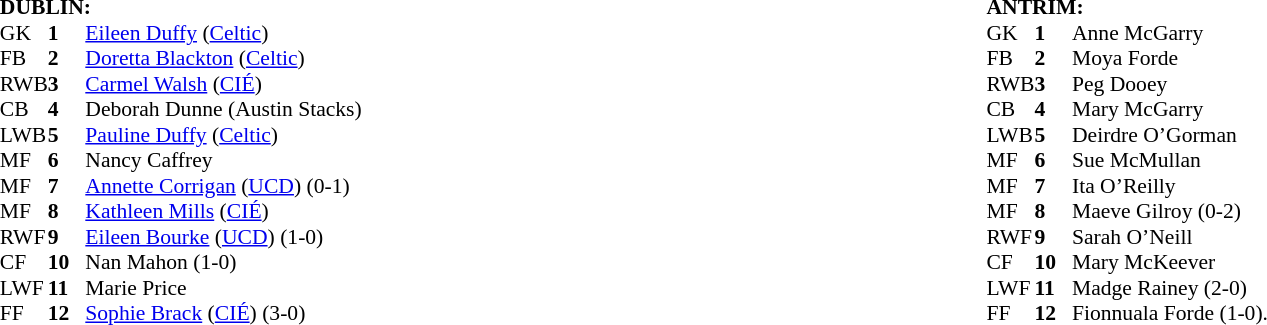<table width="100%">
<tr>
<td valign="top" width="50%"><br><table style="font-size: 90%" cellspacing="0" cellpadding="0" align=center>
<tr>
<td colspan="4"><strong>DUBLIN:</strong></td>
</tr>
<tr>
<th width="25"></th>
<th width="25"></th>
</tr>
<tr>
<td>GK</td>
<td><strong>1</strong></td>
<td><a href='#'>Eileen Duffy</a> (<a href='#'>Celtic</a>)</td>
</tr>
<tr>
<td>FB</td>
<td><strong>2</strong></td>
<td><a href='#'>Doretta Blackton</a> (<a href='#'>Celtic</a>)</td>
</tr>
<tr>
<td>RWB</td>
<td><strong>3</strong></td>
<td><a href='#'>Carmel Walsh</a> (<a href='#'>CIÉ</a>)</td>
</tr>
<tr>
<td>CB</td>
<td><strong>4</strong></td>
<td>Deborah Dunne (Austin Stacks)</td>
</tr>
<tr>
<td>LWB</td>
<td><strong>5</strong></td>
<td><a href='#'>Pauline Duffy</a> (<a href='#'>Celtic</a>)</td>
</tr>
<tr>
<td>MF</td>
<td><strong>6</strong></td>
<td>Nancy Caffrey</td>
</tr>
<tr>
<td>MF</td>
<td><strong>7</strong></td>
<td><a href='#'>Annette Corrigan</a> (<a href='#'>UCD</a>) (0-1)</td>
</tr>
<tr>
<td>MF</td>
<td><strong>8</strong></td>
<td><a href='#'>Kathleen Mills</a> (<a href='#'>CIÉ</a>)</td>
</tr>
<tr>
<td>RWF</td>
<td><strong>9</strong></td>
<td><a href='#'>Eileen Bourke</a> (<a href='#'>UCD</a>) (1-0)</td>
</tr>
<tr>
<td>CF</td>
<td><strong>10</strong></td>
<td>Nan Mahon (1-0)</td>
</tr>
<tr>
<td>LWF</td>
<td><strong>11</strong></td>
<td>Marie Price</td>
</tr>
<tr>
<td>FF</td>
<td><strong>12</strong></td>
<td><a href='#'>Sophie Brack</a> (<a href='#'>CIÉ</a>) (3-0)</td>
</tr>
<tr>
</tr>
</table>
</td>
<td valign="top" width="50%"><br><table style="font-size: 90%" cellspacing="0" cellpadding="0" align=center>
<tr>
<td colspan="4"><strong>ANTRIM:</strong></td>
</tr>
<tr>
<th width="25"></th>
<th width="25"></th>
</tr>
<tr>
<td>GK</td>
<td><strong>1</strong></td>
<td>Anne McGarry</td>
</tr>
<tr>
<td>FB</td>
<td><strong>2</strong></td>
<td>Moya Forde</td>
</tr>
<tr>
<td>RWB</td>
<td><strong>3</strong></td>
<td>Peg Dooey</td>
</tr>
<tr>
<td>CB</td>
<td><strong>4</strong></td>
<td>Mary McGarry</td>
</tr>
<tr>
<td>LWB</td>
<td><strong>5</strong></td>
<td>Deirdre O’Gorman</td>
</tr>
<tr>
<td>MF</td>
<td><strong>6</strong></td>
<td>Sue McMullan</td>
</tr>
<tr>
<td>MF</td>
<td><strong>7</strong></td>
<td>Ita O’Reilly</td>
</tr>
<tr>
<td>MF</td>
<td><strong>8</strong></td>
<td>Maeve Gilroy (0-2)</td>
</tr>
<tr>
<td>RWF</td>
<td><strong>9</strong></td>
<td>Sarah O’Neill</td>
</tr>
<tr>
<td>CF</td>
<td><strong>10</strong></td>
<td>Mary McKeever</td>
</tr>
<tr>
<td>LWF</td>
<td><strong>11</strong></td>
<td>Madge Rainey (2-0)</td>
</tr>
<tr>
<td>FF</td>
<td><strong>12</strong></td>
<td>Fionnuala Forde (1-0).</td>
</tr>
<tr>
</tr>
</table>
</td>
</tr>
</table>
